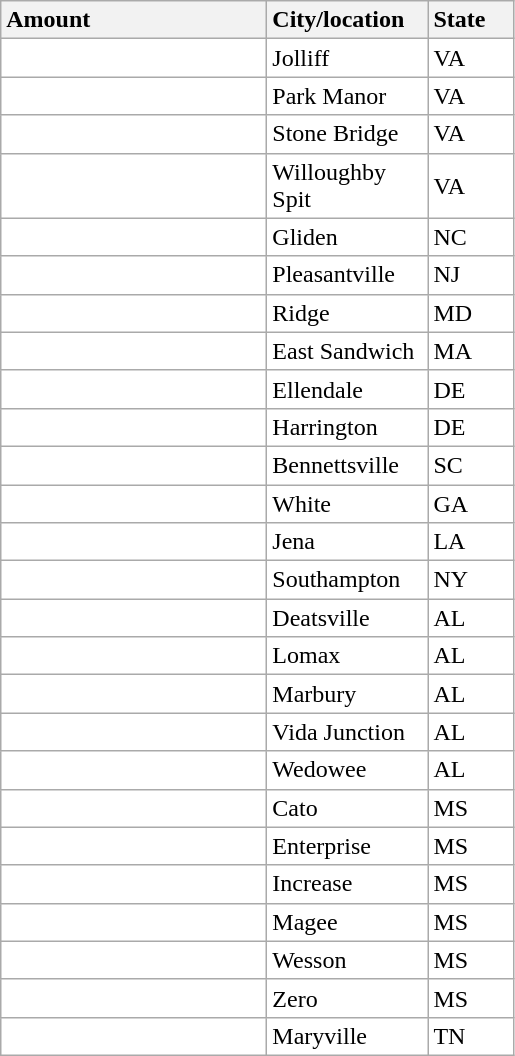<table class="wikitable sortable collapsible" style="background-color:white;">
<tr>
<th style="text-align:left; width:170px;">Amount</th>
<th style="text-align:left; width:100px;">City/location</th>
<th style="text-align:left; width:50px;" class="sortable">State</th>
</tr>
<tr>
<td></td>
<td>Jolliff</td>
<td>VA</td>
</tr>
<tr>
<td></td>
<td>Park Manor</td>
<td>VA</td>
</tr>
<tr>
<td></td>
<td>Stone Bridge</td>
<td>VA</td>
</tr>
<tr>
<td></td>
<td>Willoughby Spit</td>
<td>VA</td>
</tr>
<tr>
<td></td>
<td>Gliden</td>
<td>NC</td>
</tr>
<tr>
<td></td>
<td>Pleasantville</td>
<td>NJ</td>
</tr>
<tr>
<td></td>
<td>Ridge</td>
<td>MD</td>
</tr>
<tr>
<td></td>
<td>East Sandwich</td>
<td>MA</td>
</tr>
<tr>
<td></td>
<td>Ellendale</td>
<td>DE</td>
</tr>
<tr>
<td></td>
<td>Harrington</td>
<td>DE</td>
</tr>
<tr>
<td></td>
<td>Bennettsville</td>
<td>SC</td>
</tr>
<tr>
<td></td>
<td>White</td>
<td>GA</td>
</tr>
<tr>
<td></td>
<td>Jena</td>
<td>LA</td>
</tr>
<tr>
<td></td>
<td>Southampton</td>
<td>NY</td>
</tr>
<tr>
<td></td>
<td>Deatsville</td>
<td>AL</td>
</tr>
<tr>
<td></td>
<td>Lomax</td>
<td>AL</td>
</tr>
<tr>
<td></td>
<td>Marbury</td>
<td>AL</td>
</tr>
<tr>
<td></td>
<td>Vida Junction</td>
<td>AL</td>
</tr>
<tr>
<td></td>
<td>Wedowee</td>
<td>AL</td>
</tr>
<tr>
<td></td>
<td>Cato</td>
<td>MS</td>
</tr>
<tr>
<td></td>
<td>Enterprise</td>
<td>MS</td>
</tr>
<tr>
<td></td>
<td>Increase</td>
<td>MS</td>
</tr>
<tr>
<td></td>
<td>Magee</td>
<td>MS</td>
</tr>
<tr>
<td></td>
<td>Wesson</td>
<td>MS</td>
</tr>
<tr>
<td></td>
<td>Zero</td>
<td>MS</td>
</tr>
<tr>
<td></td>
<td>Maryville</td>
<td>TN</td>
</tr>
</table>
